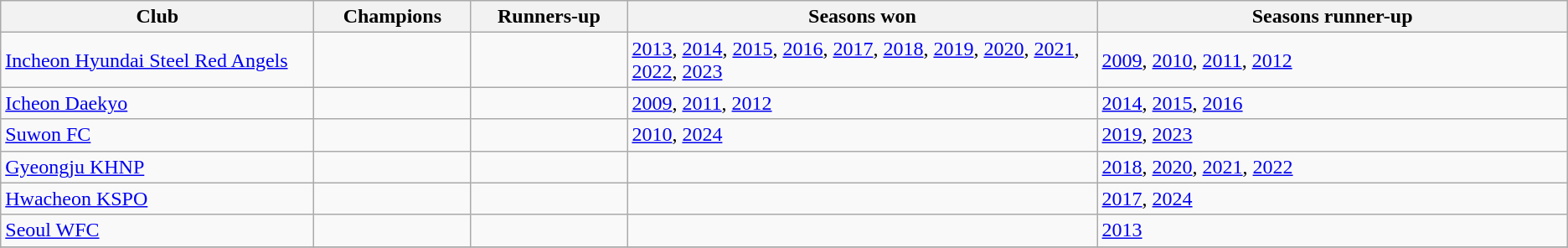<table class="wikitable">
<tr>
<th width="20%">Club</th>
<th width="10%">Champions</th>
<th width="10%">Runners-up</th>
<th width="30%">Seasons won</th>
<th width="30%">Seasons runner-up</th>
</tr>
<tr>
<td><a href='#'>Incheon Hyundai Steel Red Angels</a></td>
<td></td>
<td></td>
<td><a href='#'>2013</a>, <a href='#'>2014</a>, <a href='#'>2015</a>, <a href='#'>2016</a>, <a href='#'>2017</a>, <a href='#'>2018</a>, <a href='#'>2019</a>, <a href='#'>2020</a>, <a href='#'>2021</a>, <a href='#'>2022</a>, <a href='#'>2023</a></td>
<td><a href='#'>2009</a>, <a href='#'>2010</a>, <a href='#'>2011</a>, <a href='#'>2012</a></td>
</tr>
<tr>
<td><a href='#'>Icheon Daekyo</a></td>
<td></td>
<td></td>
<td><a href='#'>2009</a>, <a href='#'>2011</a>, <a href='#'>2012</a></td>
<td><a href='#'>2014</a>, <a href='#'>2015</a>, <a href='#'>2016</a></td>
</tr>
<tr>
<td><a href='#'>Suwon FC</a></td>
<td></td>
<td></td>
<td><a href='#'>2010</a>, <a href='#'>2024</a></td>
<td><a href='#'>2019</a>, <a href='#'>2023</a></td>
</tr>
<tr>
<td><a href='#'>Gyeongju KHNP</a></td>
<td></td>
<td></td>
<td></td>
<td><a href='#'>2018</a>, <a href='#'>2020</a>, <a href='#'>2021</a>, <a href='#'>2022</a></td>
</tr>
<tr>
<td><a href='#'>Hwacheon KSPO</a></td>
<td></td>
<td></td>
<td></td>
<td><a href='#'>2017</a>, <a href='#'>2024</a></td>
</tr>
<tr>
<td><a href='#'>Seoul WFC</a></td>
<td></td>
<td></td>
<td></td>
<td><a href='#'>2013</a></td>
</tr>
<tr>
</tr>
</table>
